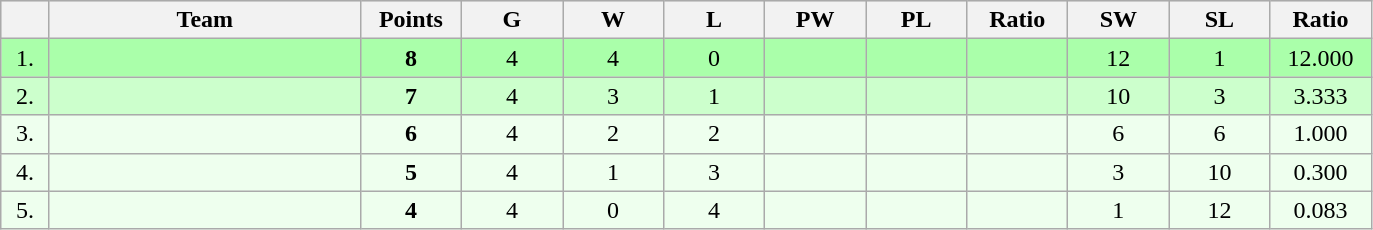<table class=wikitable style="text-align:center">
<tr style="background: #DCDCDC">
<th width="25"></th>
<th width="200">Team</th>
<th width="60">Points</th>
<th width="60">G</th>
<th width="60">W</th>
<th width="60">L</th>
<th width="60">PW</th>
<th width="60">PL</th>
<th width="60">Ratio</th>
<th width="60">SW</th>
<th width="60">SL</th>
<th width="60">Ratio</th>
</tr>
<tr style="background: #AAFFAA">
<td>1.</td>
<td align=left></td>
<td><strong>8</strong></td>
<td>4</td>
<td>4</td>
<td>0</td>
<td></td>
<td></td>
<td></td>
<td>12</td>
<td>1</td>
<td>12.000</td>
</tr>
<tr style="background: #CCFFCC">
<td>2.</td>
<td align=left></td>
<td><strong>7</strong></td>
<td>4</td>
<td>3</td>
<td>1</td>
<td></td>
<td></td>
<td></td>
<td>10</td>
<td>3</td>
<td>3.333</td>
</tr>
<tr style="background: #EEFFEE">
<td>3.</td>
<td align=left></td>
<td><strong>6</strong></td>
<td>4</td>
<td>2</td>
<td>2</td>
<td></td>
<td></td>
<td></td>
<td>6</td>
<td>6</td>
<td>1.000</td>
</tr>
<tr style="background: #EEFFEE">
<td>4.</td>
<td align=left></td>
<td><strong>5</strong></td>
<td>4</td>
<td>1</td>
<td>3</td>
<td></td>
<td></td>
<td></td>
<td>3</td>
<td>10</td>
<td>0.300</td>
</tr>
<tr style="background: #EEFFEE">
<td>5.</td>
<td align=left></td>
<td><strong>4</strong></td>
<td>4</td>
<td>0</td>
<td>4</td>
<td></td>
<td></td>
<td></td>
<td>1</td>
<td>12</td>
<td>0.083</td>
</tr>
</table>
